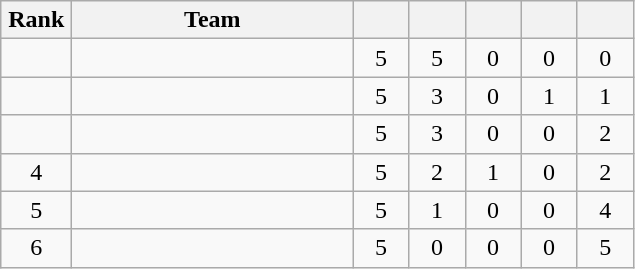<table class="wikitable" style="text-align: center;">
<tr>
<th width=40>Rank</th>
<th width=180>Team</th>
<th width=30></th>
<th width=30></th>
<th width=30></th>
<th width=30></th>
<th width=30></th>
</tr>
<tr>
<td></td>
<td align="left"></td>
<td>5</td>
<td>5</td>
<td>0</td>
<td>0</td>
<td>0</td>
</tr>
<tr>
<td></td>
<td align="left"></td>
<td>5</td>
<td>3</td>
<td>0</td>
<td>1</td>
<td>1</td>
</tr>
<tr>
<td></td>
<td align="left"></td>
<td>5</td>
<td>3</td>
<td>0</td>
<td>0</td>
<td>2</td>
</tr>
<tr>
<td>4</td>
<td align="left"></td>
<td>5</td>
<td>2</td>
<td>1</td>
<td>0</td>
<td>2</td>
</tr>
<tr>
<td>5</td>
<td align="left"></td>
<td>5</td>
<td>1</td>
<td>0</td>
<td>0</td>
<td>4</td>
</tr>
<tr>
<td>6</td>
<td align="left"></td>
<td>5</td>
<td>0</td>
<td>0</td>
<td>0</td>
<td>5</td>
</tr>
</table>
